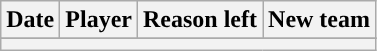<table class="wikitable" style="text-align: center">
<tr>
<th>Date</th>
<th>Player</th>
<th>Reason left</th>
<th>New team</th>
</tr>
<tr style="text-align: center">
</tr>
<tr>
<th scope="row" colspan="6" style="text-align:center;”"></th>
</tr>
</table>
